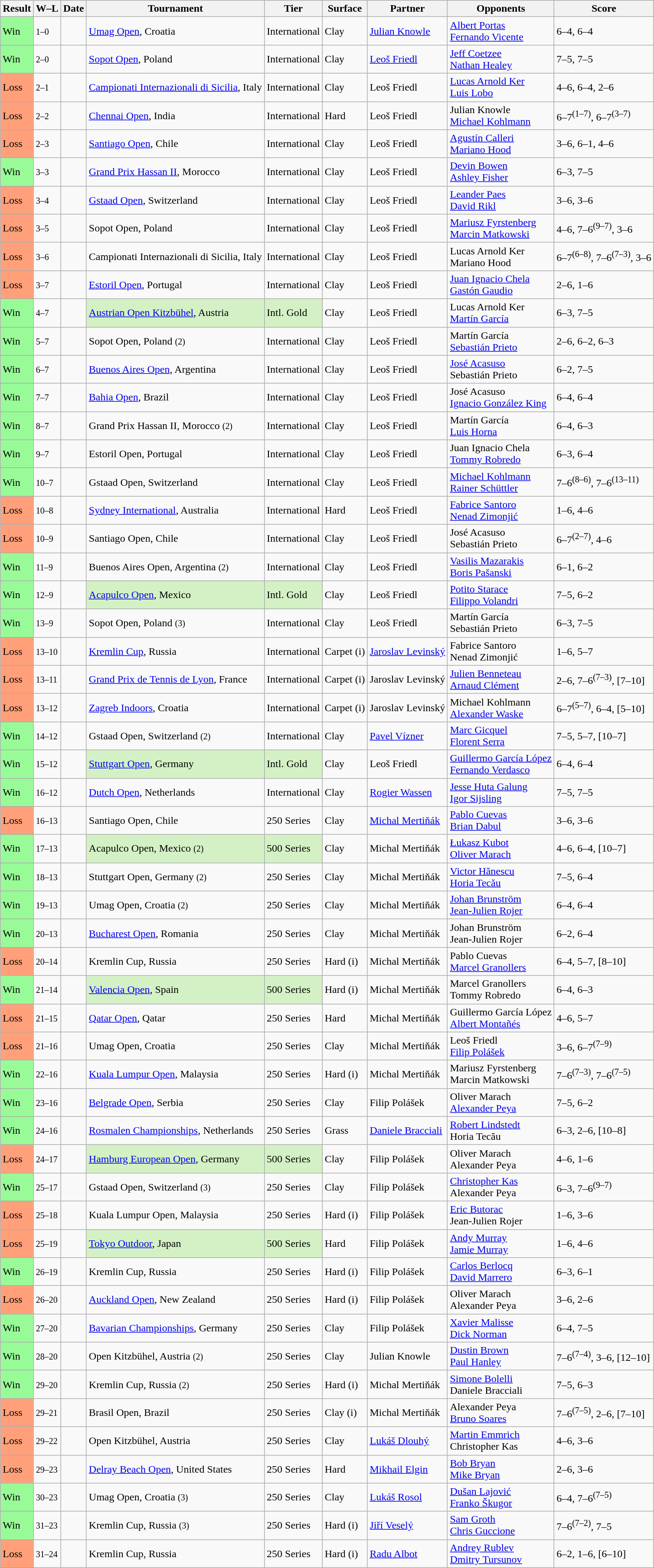<table class="sortable wikitable">
<tr>
<th>Result</th>
<th class="unsortable">W–L</th>
<th>Date</th>
<th>Tournament</th>
<th>Tier</th>
<th>Surface</th>
<th>Partner</th>
<th>Opponents</th>
<th class="unsortable">Score</th>
</tr>
<tr>
<td style="background:#98fb98;">Win</td>
<td><small>1–0</small></td>
<td><a href='#'></a></td>
<td><a href='#'>Umag Open</a>, Croatia</td>
<td>International</td>
<td>Clay</td>
<td> <a href='#'>Julian Knowle</a></td>
<td> <a href='#'>Albert Portas</a><br> <a href='#'>Fernando Vicente</a></td>
<td>6–4, 6–4</td>
</tr>
<tr>
<td style="background:#98fb98;">Win</td>
<td><small>2–0</small></td>
<td><a href='#'></a></td>
<td><a href='#'>Sopot Open</a>, Poland</td>
<td>International</td>
<td>Clay</td>
<td> <a href='#'>Leoš Friedl</a></td>
<td> <a href='#'>Jeff Coetzee</a><br> <a href='#'>Nathan Healey</a></td>
<td>7–5, 7–5</td>
</tr>
<tr>
<td style="background:#ffa07a;">Loss</td>
<td><small>2–1</small></td>
<td><a href='#'></a></td>
<td><a href='#'>Campionati Internazionali di Sicilia</a>, Italy</td>
<td>International</td>
<td>Clay</td>
<td> Leoš Friedl</td>
<td> <a href='#'>Lucas Arnold Ker</a><br> <a href='#'>Luis Lobo</a></td>
<td>4–6, 6–4, 2–6</td>
</tr>
<tr>
<td style="background:#ffa07a;">Loss</td>
<td><small>2–2</small></td>
<td><a href='#'></a></td>
<td><a href='#'>Chennai Open</a>, India</td>
<td>International</td>
<td>Hard</td>
<td> Leoš Friedl</td>
<td> Julian Knowle<br> <a href='#'>Michael Kohlmann</a></td>
<td>6–7<sup>(1–7)</sup>, 6–7<sup>(3–7)</sup></td>
</tr>
<tr>
<td style="background:#ffa07a;">Loss</td>
<td><small>2–3</small></td>
<td><a href='#'></a></td>
<td><a href='#'>Santiago Open</a>, Chile</td>
<td>International</td>
<td>Clay</td>
<td> Leoš Friedl</td>
<td> <a href='#'>Agustín Calleri</a><br> <a href='#'>Mariano Hood</a></td>
<td>3–6, 6–1, 4–6</td>
</tr>
<tr>
<td style="background:#98fb98;">Win</td>
<td><small>3–3</small></td>
<td><a href='#'></a></td>
<td><a href='#'>Grand Prix Hassan II</a>, Morocco</td>
<td>International</td>
<td>Clay</td>
<td> Leoš Friedl</td>
<td> <a href='#'>Devin Bowen</a><br> <a href='#'>Ashley Fisher</a></td>
<td>6–3, 7–5</td>
</tr>
<tr>
<td style="background:#ffa07a;">Loss</td>
<td><small>3–4</small></td>
<td><a href='#'></a></td>
<td><a href='#'>Gstaad Open</a>, Switzerland</td>
<td>International</td>
<td>Clay</td>
<td> Leoš Friedl</td>
<td> <a href='#'>Leander Paes</a><br> <a href='#'>David Rikl</a></td>
<td>3–6, 3–6</td>
</tr>
<tr>
<td style="background:#ffa07a;">Loss</td>
<td><small>3–5</small></td>
<td><a href='#'></a></td>
<td>Sopot Open, Poland</td>
<td>International</td>
<td>Clay</td>
<td> Leoš Friedl</td>
<td> <a href='#'>Mariusz Fyrstenberg</a><br> <a href='#'>Marcin Matkowski</a></td>
<td>4–6, 7–6<sup>(9–7)</sup>, 3–6</td>
</tr>
<tr>
<td style="background:#ffa07a;">Loss</td>
<td><small>3–6</small></td>
<td><a href='#'></a></td>
<td>Campionati Internazionali di Sicilia, Italy</td>
<td>International</td>
<td>Clay</td>
<td> Leoš Friedl</td>
<td> Lucas Arnold Ker<br> Mariano Hood</td>
<td>6–7<sup>(6–8)</sup>, 7–6<sup>(7–3)</sup>, 3–6</td>
</tr>
<tr>
<td style="background:#ffa07a;">Loss</td>
<td><small>3–7</small></td>
<td><a href='#'></a></td>
<td><a href='#'>Estoril Open</a>, Portugal</td>
<td>International</td>
<td>Clay</td>
<td> Leoš Friedl</td>
<td> <a href='#'>Juan Ignacio Chela</a><br> <a href='#'>Gastón Gaudio</a></td>
<td>2–6, 1–6</td>
</tr>
<tr>
<td style="background:#98fb98;">Win</td>
<td><small>4–7</small></td>
<td><a href='#'></a></td>
<td style="background:#D4F1C5;"><a href='#'>Austrian Open Kitzbühel</a>, Austria</td>
<td style="background:#D4F1C5;">Intl. Gold</td>
<td>Clay</td>
<td> Leoš Friedl</td>
<td> Lucas Arnold Ker<br> <a href='#'>Martín García</a></td>
<td>6–3, 7–5</td>
</tr>
<tr>
<td style="background:#98fb98;">Win</td>
<td><small>5–7</small></td>
<td><a href='#'></a></td>
<td>Sopot Open, Poland <small>(2)</small></td>
<td>International</td>
<td>Clay</td>
<td> Leoš Friedl</td>
<td> Martín García<br> <a href='#'>Sebastián Prieto</a></td>
<td>2–6, 6–2, 6–3</td>
</tr>
<tr>
<td style="background:#98fb98;">Win</td>
<td><small>6–7</small></td>
<td><a href='#'></a></td>
<td><a href='#'>Buenos Aires Open</a>, Argentina</td>
<td>International</td>
<td>Clay</td>
<td> Leoš Friedl</td>
<td> <a href='#'>José Acasuso</a><br> Sebastián Prieto</td>
<td>6–2, 7–5</td>
</tr>
<tr>
<td style="background:#98fb98;">Win</td>
<td><small>7–7</small></td>
<td><a href='#'></a></td>
<td><a href='#'>Bahia Open</a>, Brazil</td>
<td>International</td>
<td>Clay</td>
<td> Leoš Friedl</td>
<td> José Acasuso<br> <a href='#'>Ignacio González King</a></td>
<td>6–4, 6–4</td>
</tr>
<tr>
<td style="background:#98fb98;">Win</td>
<td><small>8–7</small></td>
<td><a href='#'></a></td>
<td>Grand Prix Hassan II, Morocco <small>(2)</small></td>
<td>International</td>
<td>Clay</td>
<td> Leoš Friedl</td>
<td> Martín García<br> <a href='#'>Luis Horna</a></td>
<td>6–4, 6–3</td>
</tr>
<tr>
<td style="background:#98fb98;">Win</td>
<td><small>9–7</small></td>
<td><a href='#'></a></td>
<td>Estoril Open, Portugal</td>
<td>International</td>
<td>Clay</td>
<td> Leoš Friedl</td>
<td> Juan Ignacio Chela<br> <a href='#'>Tommy Robredo</a></td>
<td>6–3, 6–4</td>
</tr>
<tr>
<td style="background:#98fb98;">Win</td>
<td><small>10–7</small></td>
<td><a href='#'></a></td>
<td>Gstaad Open, Switzerland</td>
<td>International</td>
<td>Clay</td>
<td> Leoš Friedl</td>
<td> <a href='#'>Michael Kohlmann</a><br> <a href='#'>Rainer Schüttler</a></td>
<td>7–6<sup>(8–6)</sup>, 7–6<sup>(13–11)</sup></td>
</tr>
<tr>
<td style="background:#ffa07a;">Loss</td>
<td><small>10–8</small></td>
<td><a href='#'></a></td>
<td><a href='#'>Sydney International</a>, Australia</td>
<td>International</td>
<td>Hard</td>
<td> Leoš Friedl</td>
<td> <a href='#'>Fabrice Santoro</a><br> <a href='#'>Nenad Zimonjić</a></td>
<td>1–6, 4–6</td>
</tr>
<tr>
<td style="background:#ffa07a;">Loss</td>
<td><small>10–9</small></td>
<td><a href='#'></a></td>
<td>Santiago Open, Chile</td>
<td>International</td>
<td>Clay</td>
<td> Leoš Friedl</td>
<td> José Acasuso<br> Sebastián Prieto</td>
<td>6–7<sup>(2–7)</sup>, 4–6</td>
</tr>
<tr>
<td style="background:#98fb98;">Win</td>
<td><small>11–9</small></td>
<td><a href='#'></a></td>
<td>Buenos Aires Open, Argentina <small>(2)</small></td>
<td>International</td>
<td>Clay</td>
<td> Leoš Friedl</td>
<td> <a href='#'>Vasilis Mazarakis</a><br> <a href='#'>Boris Pašanski</a></td>
<td>6–1, 6–2</td>
</tr>
<tr>
<td style="background:#98fb98;">Win</td>
<td><small>12–9</small></td>
<td><a href='#'></a></td>
<td style="background:#D4F1C5;"><a href='#'>Acapulco Open</a>, Mexico</td>
<td style="background:#D4F1C5;">Intl. Gold</td>
<td>Clay</td>
<td> Leoš Friedl</td>
<td> <a href='#'>Potito Starace</a><br> <a href='#'>Filippo Volandri</a></td>
<td>7–5, 6–2</td>
</tr>
<tr>
<td style="background:#98fb98;">Win</td>
<td><small>13–9</small></td>
<td><a href='#'></a></td>
<td>Sopot Open, Poland <small>(3)</small></td>
<td>International</td>
<td>Clay</td>
<td> Leoš Friedl</td>
<td> Martín García<br> Sebastián Prieto</td>
<td>6–3, 7–5</td>
</tr>
<tr>
<td style="background:#ffa07a;">Loss</td>
<td><small>13–10</small></td>
<td><a href='#'></a></td>
<td><a href='#'>Kremlin Cup</a>, Russia</td>
<td>International</td>
<td>Carpet (i)</td>
<td> <a href='#'>Jaroslav Levinský</a></td>
<td> Fabrice Santoro<br> Nenad Zimonjić</td>
<td>1–6, 5–7</td>
</tr>
<tr>
<td style="background:#ffa07a;">Loss</td>
<td><small>13–11</small></td>
<td><a href='#'></a></td>
<td><a href='#'>Grand Prix de Tennis de Lyon</a>, France</td>
<td>International</td>
<td>Carpet (i)</td>
<td> Jaroslav Levinský</td>
<td> <a href='#'>Julien Benneteau</a><br> <a href='#'>Arnaud Clément</a></td>
<td>2–6, 7–6<sup>(7–3)</sup>, [7–10]</td>
</tr>
<tr>
<td style="background:#ffa07a;">Loss</td>
<td><small>13–12</small></td>
<td><a href='#'></a></td>
<td><a href='#'>Zagreb Indoors</a>, Croatia</td>
<td>International</td>
<td>Carpet (i)</td>
<td> Jaroslav Levinský</td>
<td> Michael Kohlmann<br> <a href='#'>Alexander Waske</a></td>
<td>6–7<sup>(5–7)</sup>, 6–4, [5–10]</td>
</tr>
<tr>
<td style="background:#98fb98;">Win</td>
<td><small>14–12</small></td>
<td><a href='#'></a></td>
<td>Gstaad Open, Switzerland <small>(2)</small></td>
<td>International</td>
<td>Clay</td>
<td> <a href='#'>Pavel Vízner</a></td>
<td> <a href='#'>Marc Gicquel</a><br> <a href='#'>Florent Serra</a></td>
<td>7–5, 5–7, [10–7]</td>
</tr>
<tr>
<td style="background:#98fb98;">Win</td>
<td><small>15–12</small></td>
<td><a href='#'></a></td>
<td style="background:#D4F1C5;"><a href='#'>Stuttgart Open</a>, Germany</td>
<td style="background:#D4F1C5;">Intl. Gold</td>
<td>Clay</td>
<td> Leoš Friedl</td>
<td> <a href='#'>Guillermo García López</a><br> <a href='#'>Fernando Verdasco</a></td>
<td>6–4, 6–4</td>
</tr>
<tr>
<td style="background:#98fb98;">Win</td>
<td><small>16–12</small></td>
<td><a href='#'></a></td>
<td><a href='#'>Dutch Open</a>, Netherlands</td>
<td>International</td>
<td>Clay</td>
<td> <a href='#'>Rogier Wassen</a></td>
<td> <a href='#'>Jesse Huta Galung</a><br> <a href='#'>Igor Sijsling</a></td>
<td>7–5, 7–5</td>
</tr>
<tr>
<td style="background:#ffa07a;">Loss</td>
<td><small>16–13</small></td>
<td><a href='#'></a></td>
<td>Santiago Open, Chile</td>
<td>250 Series</td>
<td>Clay</td>
<td> <a href='#'>Michal Mertiňák</a></td>
<td> <a href='#'>Pablo Cuevas</a><br> <a href='#'>Brian Dabul</a></td>
<td>3–6, 3–6</td>
</tr>
<tr>
<td style="background:#98fb98;">Win</td>
<td><small>17–13</small></td>
<td><a href='#'></a></td>
<td style="background:#D4F1C5;">Acapulco Open, Mexico <small>(2)</small></td>
<td style="background:#D4F1C5;">500 Series</td>
<td>Clay</td>
<td> Michal Mertiňák</td>
<td> <a href='#'>Łukasz Kubot</a><br> <a href='#'>Oliver Marach</a></td>
<td>4–6, 6–4, [10–7]</td>
</tr>
<tr>
<td style="background:#98fb98;">Win</td>
<td><small>18–13</small></td>
<td><a href='#'></a></td>
<td>Stuttgart Open, Germany <small>(2)</small></td>
<td>250 Series</td>
<td>Clay</td>
<td> Michal Mertiňák</td>
<td> <a href='#'>Victor Hănescu</a><br> <a href='#'>Horia Tecău</a></td>
<td>7–5, 6–4</td>
</tr>
<tr>
<td style="background:#98fb98;">Win</td>
<td><small>19–13</small></td>
<td><a href='#'></a></td>
<td>Umag Open, Croatia <small>(2)</small></td>
<td>250 Series</td>
<td>Clay</td>
<td> Michal Mertiňák</td>
<td> <a href='#'>Johan Brunström</a><br> <a href='#'>Jean-Julien Rojer</a></td>
<td>6–4, 6–4</td>
</tr>
<tr>
<td style="background:#98fb98;">Win</td>
<td><small>20–13</small></td>
<td><a href='#'></a></td>
<td><a href='#'>Bucharest Open</a>, Romania</td>
<td>250 Series</td>
<td>Clay</td>
<td> Michal Mertiňák</td>
<td> Johan Brunström<br> Jean-Julien Rojer</td>
<td>6–2, 6–4</td>
</tr>
<tr>
<td style="background:#ffa07a;">Loss</td>
<td><small>20–14</small></td>
<td><a href='#'></a></td>
<td>Kremlin Cup, Russia</td>
<td>250 Series</td>
<td>Hard (i)</td>
<td> Michal Mertiňák</td>
<td> Pablo Cuevas<br> <a href='#'>Marcel Granollers</a></td>
<td>6–4, 5–7, [8–10]</td>
</tr>
<tr>
<td style="background:#98fb98;">Win</td>
<td><small>21–14</small></td>
<td><a href='#'></a></td>
<td style="background:#D4F1C5;"><a href='#'>Valencia Open</a>, Spain</td>
<td style="background:#D4F1C5;">500 Series</td>
<td>Hard (i)</td>
<td> Michal Mertiňák</td>
<td> Marcel Granollers<br> Tommy Robredo</td>
<td>6–4, 6–3</td>
</tr>
<tr>
<td style="background:#ffa07a;">Loss</td>
<td><small>21–15</small></td>
<td><a href='#'></a></td>
<td><a href='#'>Qatar Open</a>, Qatar</td>
<td>250 Series</td>
<td>Hard</td>
<td> Michal Mertiňák</td>
<td> Guillermo García López<br> <a href='#'>Albert Montañés</a></td>
<td>4–6, 5–7</td>
</tr>
<tr>
<td style="background:#ffa07a;">Loss</td>
<td><small>21–16</small></td>
<td><a href='#'></a></td>
<td>Umag Open, Croatia</td>
<td>250 Series</td>
<td>Clay</td>
<td> Michal Mertiňák</td>
<td> Leoš Friedl<br> <a href='#'>Filip Polášek</a></td>
<td>3–6, 6–7<sup>(7–9)</sup></td>
</tr>
<tr>
<td style="background:#98fb98;">Win</td>
<td><small>22–16</small></td>
<td><a href='#'></a></td>
<td><a href='#'>Kuala Lumpur Open</a>, Malaysia</td>
<td>250 Series</td>
<td>Hard (i)</td>
<td> Michal Mertiňák</td>
<td> Mariusz Fyrstenberg<br> Marcin Matkowski</td>
<td>7–6<sup>(7–3)</sup>, 7–6<sup>(7–5)</sup></td>
</tr>
<tr>
<td style="background:#98fb98;">Win</td>
<td><small>23–16</small></td>
<td><a href='#'></a></td>
<td><a href='#'>Belgrade Open</a>, Serbia</td>
<td>250 Series</td>
<td>Clay</td>
<td> Filip Polášek</td>
<td> Oliver Marach<br> <a href='#'>Alexander Peya</a></td>
<td>7–5, 6–2</td>
</tr>
<tr>
<td style="background:#98fb98;">Win</td>
<td><small>24–16</small></td>
<td><a href='#'></a></td>
<td><a href='#'>Rosmalen Championships</a>, Netherlands</td>
<td>250 Series</td>
<td>Grass</td>
<td> <a href='#'>Daniele Bracciali</a></td>
<td> <a href='#'>Robert Lindstedt</a><br> Horia Tecău</td>
<td>6–3, 2–6, [10–8]</td>
</tr>
<tr>
<td style="background:#ffa07a;">Loss</td>
<td><small>24–17</small></td>
<td><a href='#'></a></td>
<td style="background:#D4F1C5;"><a href='#'>Hamburg European Open</a>, Germany</td>
<td style="background:#D4F1C5;">500 Series</td>
<td>Clay</td>
<td> Filip Polášek</td>
<td> Oliver Marach<br> Alexander Peya</td>
<td>4–6, 1–6</td>
</tr>
<tr>
<td style="background:#98fb98;">Win</td>
<td><small>25–17</small></td>
<td><a href='#'></a></td>
<td>Gstaad Open, Switzerland <small>(3)</small></td>
<td>250 Series</td>
<td>Clay</td>
<td> Filip Polášek</td>
<td> <a href='#'>Christopher Kas</a><br> Alexander Peya</td>
<td>6–3, 7–6<sup>(9–7)</sup></td>
</tr>
<tr>
<td style="background:#ffa07a;">Loss</td>
<td><small>25–18</small></td>
<td><a href='#'></a></td>
<td>Kuala Lumpur Open, Malaysia</td>
<td>250 Series</td>
<td>Hard (i)</td>
<td> Filip Polášek</td>
<td> <a href='#'>Eric Butorac</a><br> Jean-Julien Rojer</td>
<td>1–6, 3–6</td>
</tr>
<tr>
<td style="background:#ffa07a;">Loss</td>
<td><small>25–19</small></td>
<td><a href='#'></a></td>
<td style="background:#D4F1C5;"><a href='#'>Tokyo Outdoor</a>, Japan</td>
<td style="background:#D4F1C5;">500 Series</td>
<td>Hard</td>
<td> Filip Polášek</td>
<td> <a href='#'>Andy Murray</a><br> <a href='#'>Jamie Murray</a></td>
<td>1–6, 4–6</td>
</tr>
<tr>
<td style="background:#98fb98;">Win</td>
<td><small>26–19</small></td>
<td><a href='#'></a></td>
<td>Kremlin Cup, Russia</td>
<td>250 Series</td>
<td>Hard (i)</td>
<td> Filip Polášek</td>
<td> <a href='#'>Carlos Berlocq</a><br> <a href='#'>David Marrero</a></td>
<td>6–3, 6–1</td>
</tr>
<tr>
<td style="background:#ffa07a;">Loss</td>
<td><small>26–20</small></td>
<td><a href='#'></a></td>
<td><a href='#'>Auckland Open</a>, New Zealand</td>
<td>250 Series</td>
<td>Hard (i)</td>
<td> Filip Polášek</td>
<td> Oliver Marach<br> Alexander Peya</td>
<td>3–6, 2–6</td>
</tr>
<tr>
<td style="background:#98fb98;">Win</td>
<td><small>27–20</small></td>
<td><a href='#'></a></td>
<td><a href='#'>Bavarian Championships</a>, Germany</td>
<td>250 Series</td>
<td>Clay</td>
<td> Filip Polášek</td>
<td> <a href='#'>Xavier Malisse</a><br> <a href='#'>Dick Norman</a></td>
<td>6–4, 7–5</td>
</tr>
<tr>
<td style="background:#98fb98;">Win</td>
<td><small>28–20</small></td>
<td><a href='#'></a></td>
<td>Open Kitzbühel, Austria <small>(2)</small></td>
<td>250 Series</td>
<td>Clay</td>
<td> Julian Knowle</td>
<td> <a href='#'>Dustin Brown</a><br> <a href='#'>Paul Hanley</a></td>
<td>7–6<sup>(7–4)</sup>, 3–6, [12–10]</td>
</tr>
<tr>
<td style="background:#98fb98;">Win</td>
<td><small>29–20</small></td>
<td><a href='#'></a></td>
<td>Kremlin Cup, Russia <small>(2)</small></td>
<td>250 Series</td>
<td>Hard (i)</td>
<td> Michal Mertiňák</td>
<td> <a href='#'>Simone Bolelli</a><br> Daniele Bracciali</td>
<td>7–5, 6–3</td>
</tr>
<tr>
<td style="background:#ffa07a;">Loss</td>
<td><small>29–21</small></td>
<td><a href='#'></a></td>
<td>Brasil Open, Brazil</td>
<td>250 Series</td>
<td>Clay (i)</td>
<td> Michal Mertiňák</td>
<td> Alexander Peya<br> <a href='#'>Bruno Soares</a></td>
<td>7–6<sup>(7–5)</sup>, 2–6, [7–10]</td>
</tr>
<tr>
<td style="background:#ffa07a;">Loss</td>
<td><small>29–22</small></td>
<td><a href='#'></a></td>
<td>Open Kitzbühel, Austria</td>
<td>250 Series</td>
<td>Clay</td>
<td> <a href='#'>Lukáš Dlouhý</a></td>
<td> <a href='#'>Martin Emmrich</a><br> Christopher Kas</td>
<td>4–6, 3–6</td>
</tr>
<tr>
<td style="background:#ffa07a;">Loss</td>
<td><small>29–23</small></td>
<td><a href='#'></a></td>
<td><a href='#'>Delray Beach Open</a>, United States</td>
<td>250 Series</td>
<td>Hard</td>
<td> <a href='#'>Mikhail Elgin</a></td>
<td> <a href='#'>Bob Bryan</a><br> <a href='#'>Mike Bryan</a></td>
<td>2–6, 3–6</td>
</tr>
<tr>
<td style="background:#98fb98;">Win</td>
<td><small>30–23</small></td>
<td><a href='#'></a></td>
<td>Umag Open, Croatia <small>(3)</small></td>
<td>250 Series</td>
<td>Clay</td>
<td> <a href='#'>Lukáš Rosol</a></td>
<td> <a href='#'>Dušan Lajović</a><br> <a href='#'>Franko Škugor</a></td>
<td>6–4, 7–6<sup>(7–5)</sup></td>
</tr>
<tr>
<td style="background:#98fb98;">Win</td>
<td><small>31–23</small></td>
<td><a href='#'></a></td>
<td>Kremlin Cup, Russia <small>(3)</small></td>
<td>250 Series</td>
<td>Hard (i)</td>
<td> <a href='#'>Jiří Veselý</a></td>
<td> <a href='#'>Sam Groth</a><br> <a href='#'>Chris Guccione</a></td>
<td>7–6<sup>(7–2)</sup>, 7–5</td>
</tr>
<tr>
<td style="background:#ffa07a;">Loss</td>
<td><small>31–24</small></td>
<td><a href='#'></a></td>
<td>Kremlin Cup, Russia</td>
<td>250 Series</td>
<td>Hard (i)</td>
<td> <a href='#'>Radu Albot</a></td>
<td> <a href='#'>Andrey Rublev</a><br> <a href='#'>Dmitry Tursunov</a></td>
<td>6–2, 1–6, [6–10]</td>
</tr>
</table>
